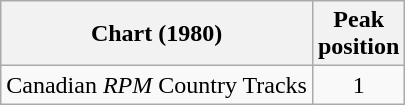<table class="wikitable">
<tr>
<th align="left">Chart (1980)</th>
<th align="center">Peak<br>position</th>
</tr>
<tr>
<td align="left">Canadian <em>RPM</em> Country Tracks</td>
<td align="center">1</td>
</tr>
</table>
